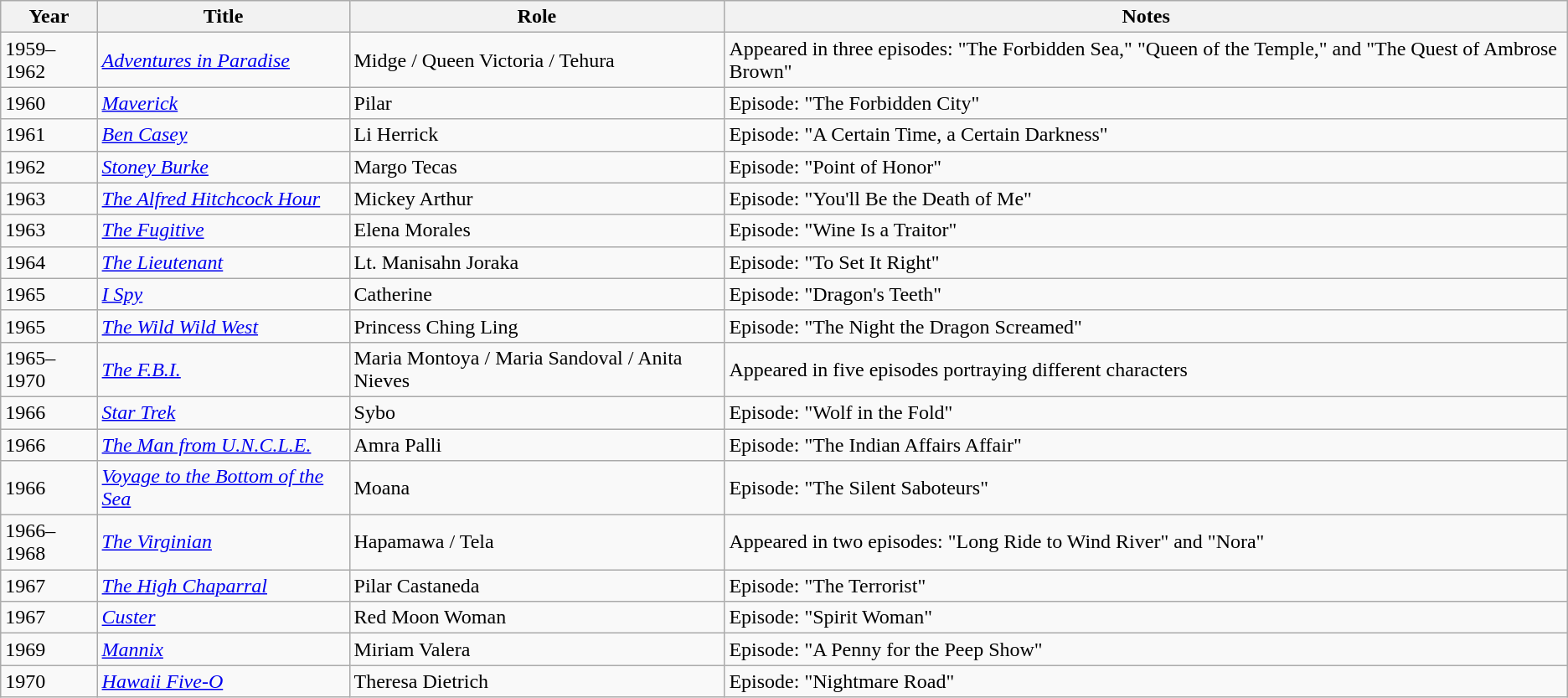<table class="wikitable sortable">
<tr>
<th>Year</th>
<th>Title</th>
<th>Role</th>
<th>Notes</th>
</tr>
<tr>
<td>1959–1962</td>
<td><em><a href='#'>Adventures in Paradise</a></em></td>
<td>Midge / Queen Victoria / Tehura</td>
<td>Appeared in three episodes: "The Forbidden Sea," "Queen of the Temple," and "The Quest of Ambrose Brown"</td>
</tr>
<tr>
<td>1960</td>
<td><em><a href='#'>Maverick</a></em></td>
<td>Pilar</td>
<td>Episode: "The Forbidden City"</td>
</tr>
<tr>
<td>1961</td>
<td><em><a href='#'>Ben Casey</a></em></td>
<td>Li Herrick</td>
<td>Episode: "A Certain Time, a Certain Darkness"</td>
</tr>
<tr>
<td>1962</td>
<td><em><a href='#'>Stoney Burke</a></em></td>
<td>Margo Tecas</td>
<td>Episode: "Point of Honor"</td>
</tr>
<tr>
<td>1963</td>
<td><em><a href='#'>The Alfred Hitchcock Hour</a></em></td>
<td>Mickey Arthur</td>
<td>Episode: "You'll Be the Death of Me"</td>
</tr>
<tr>
<td>1963</td>
<td><em><a href='#'>The Fugitive</a></em></td>
<td>Elena Morales</td>
<td>Episode: "Wine Is a Traitor"</td>
</tr>
<tr>
<td>1964</td>
<td><em><a href='#'>The Lieutenant</a></em></td>
<td>Lt. Manisahn Joraka</td>
<td>Episode: "To Set It Right"</td>
</tr>
<tr>
<td>1965</td>
<td><em><a href='#'>I Spy</a></em></td>
<td>Catherine</td>
<td>Episode: "Dragon's Teeth"</td>
</tr>
<tr>
<td>1965</td>
<td><em><a href='#'>The Wild Wild West</a></em></td>
<td>Princess Ching Ling</td>
<td>Episode: "The Night the Dragon Screamed"</td>
</tr>
<tr>
<td>1965–1970</td>
<td><em><a href='#'>The F.B.I.</a></em></td>
<td>Maria Montoya / Maria Sandoval / Anita Nieves</td>
<td>Appeared in five episodes portraying different characters</td>
</tr>
<tr>
<td>1966</td>
<td><em><a href='#'>Star Trek</a></em></td>
<td>Sybo</td>
<td>Episode: "Wolf in the Fold"</td>
</tr>
<tr>
<td>1966</td>
<td><em><a href='#'>The Man from U.N.C.L.E.</a></em></td>
<td>Amra Palli</td>
<td>Episode: "The Indian Affairs Affair"</td>
</tr>
<tr>
<td>1966</td>
<td><em><a href='#'>Voyage to the Bottom of the Sea</a></em></td>
<td>Moana</td>
<td>Episode: "The Silent Saboteurs"</td>
</tr>
<tr>
<td>1966–1968</td>
<td><em><a href='#'>The Virginian</a></em></td>
<td>Hapamawa / Tela</td>
<td>Appeared in two episodes: "Long Ride to Wind River" and "Nora"</td>
</tr>
<tr>
<td>1967</td>
<td><em><a href='#'>The High Chaparral</a></em></td>
<td>Pilar Castaneda</td>
<td>Episode: "The Terrorist"</td>
</tr>
<tr>
<td>1967</td>
<td><em><a href='#'>Custer</a></em></td>
<td>Red Moon Woman</td>
<td>Episode: "Spirit Woman"</td>
</tr>
<tr>
<td>1969</td>
<td><em><a href='#'>Mannix</a></em></td>
<td>Miriam Valera</td>
<td>Episode: "A Penny for the Peep Show"</td>
</tr>
<tr>
<td>1970</td>
<td><em><a href='#'>Hawaii Five-O</a></em></td>
<td>Theresa Dietrich</td>
<td>Episode: "Nightmare Road"</td>
</tr>
</table>
